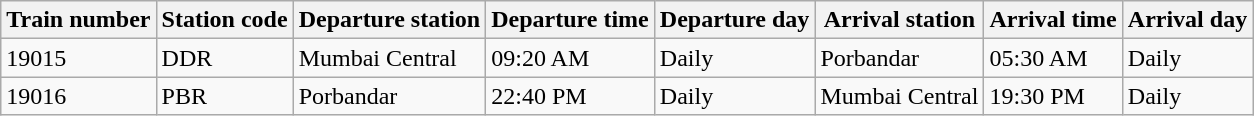<table class="wikitable">
<tr>
<th>Train number</th>
<th>Station code</th>
<th>Departure station</th>
<th>Departure time</th>
<th>Departure day</th>
<th>Arrival station</th>
<th>Arrival time</th>
<th>Arrival day</th>
</tr>
<tr>
<td>19015</td>
<td>DDR</td>
<td>Mumbai Central</td>
<td>09:20 AM</td>
<td>Daily</td>
<td>Porbandar</td>
<td>05:30 AM</td>
<td>Daily</td>
</tr>
<tr>
<td>19016</td>
<td>PBR</td>
<td>Porbandar</td>
<td>22:40 PM</td>
<td>Daily</td>
<td>Mumbai Central</td>
<td>19:30 PM</td>
<td>Daily</td>
</tr>
</table>
